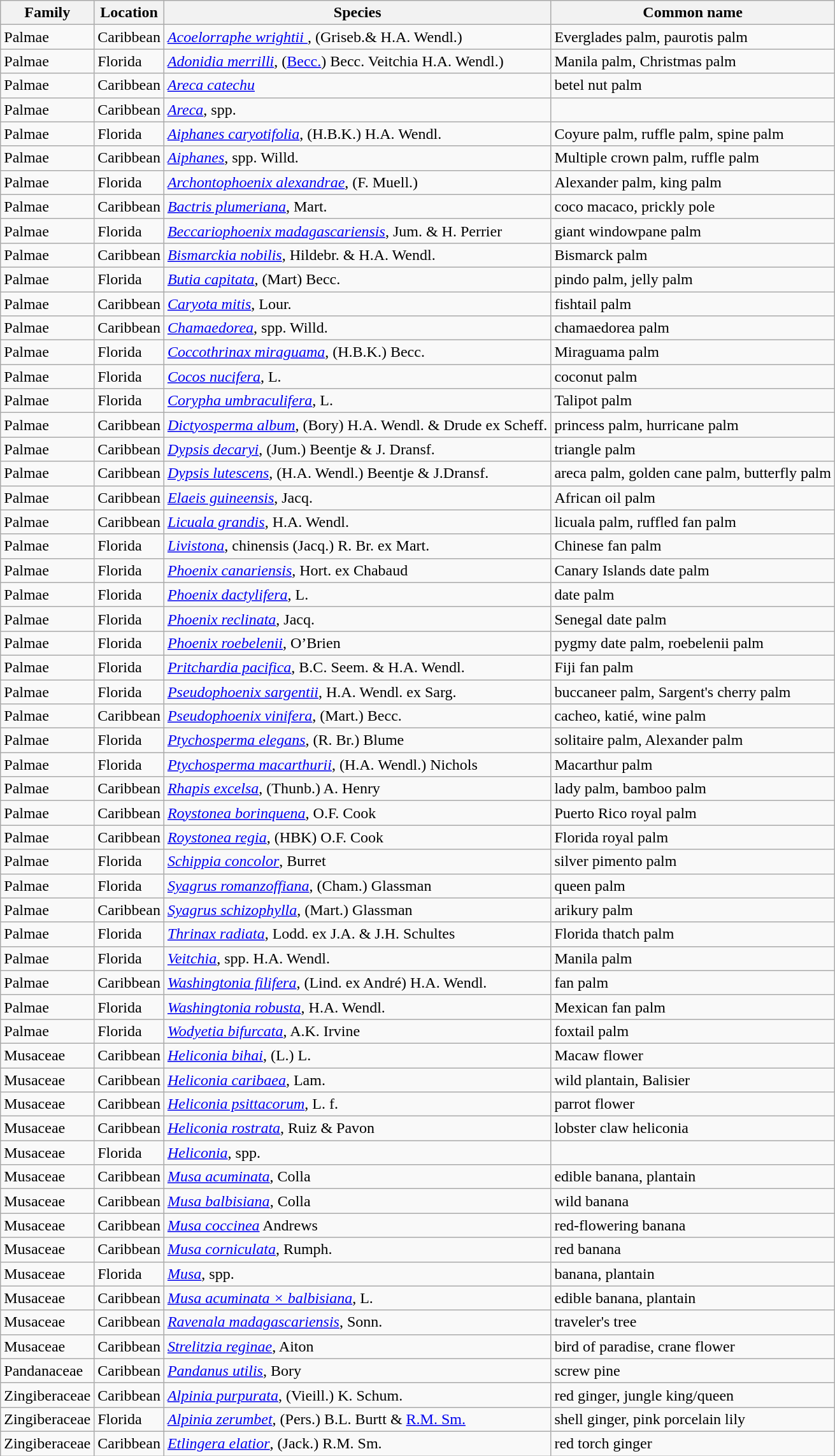<table class="wikitable sortable" style="text-align:left">
<tr>
<th>Family</th>
<th>Location</th>
<th>Species</th>
<th>Common name</th>
</tr>
<tr>
<td>Palmae</td>
<td>Caribbean</td>
<td><em><a href='#'>Acoelorraphe wrightii </a></em>, (Griseb.& H.A. Wendl.)</td>
<td>Everglades palm, paurotis palm</td>
</tr>
<tr>
<td>Palmae</td>
<td>Florida</td>
<td><em><a href='#'>Adonidia merrilli</a></em>, (<a href='#'>Becc.</a>) Becc. Veitchia H.A. Wendl.)</td>
<td>Manila palm, Christmas palm</td>
</tr>
<tr>
<td>Palmae</td>
<td>Caribbean</td>
<td><em><a href='#'>Areca catechu</a></em></td>
<td>betel nut palm</td>
</tr>
<tr>
<td>Palmae</td>
<td>Caribbean</td>
<td><em><a href='#'>Areca</a></em>, spp.</td>
<td> </td>
</tr>
<tr>
<td>Palmae</td>
<td>Florida</td>
<td><em><a href='#'>Aiphanes caryotifolia</a></em>, (H.B.K.) H.A. Wendl.</td>
<td>Coyure palm, ruffle palm, spine palm</td>
</tr>
<tr>
<td>Palmae</td>
<td>Caribbean</td>
<td><em><a href='#'>Aiphanes</a></em>, spp. Willd.</td>
<td>Multiple crown palm, ruffle palm</td>
</tr>
<tr>
<td>Palmae</td>
<td>Florida</td>
<td><em><a href='#'>Archontophoenix alexandrae</a></em>, (F. Muell.)</td>
<td>Alexander palm, king palm</td>
</tr>
<tr>
<td>Palmae</td>
<td>Caribbean</td>
<td><em><a href='#'>Bactris plumeriana</a></em>, Mart.</td>
<td>coco macaco, prickly pole</td>
</tr>
<tr>
<td>Palmae</td>
<td>Florida</td>
<td><em><a href='#'>Beccariophoenix madagascariensis</a></em>, Jum. & H. Perrier</td>
<td>giant windowpane palm</td>
</tr>
<tr>
<td>Palmae</td>
<td>Caribbean</td>
<td><em><a href='#'>Bismarckia nobilis</a></em>, Hildebr. & H.A. Wendl.</td>
<td>Bismarck palm</td>
</tr>
<tr>
<td>Palmae</td>
<td>Florida</td>
<td><em><a href='#'>Butia capitata</a></em>, (Mart) Becc.</td>
<td>pindo palm, jelly palm</td>
</tr>
<tr>
<td>Palmae</td>
<td>Caribbean</td>
<td><em><a href='#'>Caryota mitis</a></em>, Lour.</td>
<td>fishtail palm</td>
</tr>
<tr>
<td>Palmae</td>
<td>Caribbean</td>
<td><em><a href='#'>Chamaedorea</a></em>, spp. Willd.</td>
<td>chamaedorea palm</td>
</tr>
<tr>
<td>Palmae</td>
<td>Florida</td>
<td><em><a href='#'>Coccothrinax miraguama</a></em>, (H.B.K.) Becc.</td>
<td>Miraguama palm</td>
</tr>
<tr>
<td>Palmae</td>
<td>Florida</td>
<td><em><a href='#'>Cocos nucifera</a></em>, L.</td>
<td>coconut palm</td>
</tr>
<tr>
<td>Palmae</td>
<td>Florida</td>
<td><em><a href='#'>Corypha umbraculifera</a></em>, L.</td>
<td>Talipot palm</td>
</tr>
<tr>
<td>Palmae</td>
<td>Caribbean</td>
<td><em><a href='#'>Dictyosperma album</a></em>, (Bory) H.A. Wendl. & Drude ex Scheff.</td>
<td>princess palm, hurricane palm</td>
</tr>
<tr>
<td>Palmae</td>
<td>Caribbean</td>
<td><em><a href='#'>Dypsis decaryi</a></em>, (Jum.) Beentje & J. Dransf.</td>
<td>triangle palm</td>
</tr>
<tr>
<td>Palmae</td>
<td>Caribbean</td>
<td><em><a href='#'>Dypsis lutescens</a></em>, (H.A. Wendl.) Beentje & J.Dransf.</td>
<td>areca palm, golden cane palm, butterfly palm</td>
</tr>
<tr>
<td>Palmae</td>
<td>Caribbean</td>
<td><em><a href='#'>Elaeis guineensis</a></em>, Jacq.</td>
<td>African oil palm</td>
</tr>
<tr>
<td>Palmae</td>
<td>Caribbean</td>
<td><em><a href='#'>Licuala grandis</a></em>, H.A. Wendl.</td>
<td>licuala palm, ruffled fan palm</td>
</tr>
<tr>
<td>Palmae</td>
<td>Florida</td>
<td><em><a href='#'>Livistona</a></em>, chinensis (Jacq.) R. Br. ex Mart.</td>
<td>Chinese fan palm</td>
</tr>
<tr>
<td>Palmae</td>
<td>Florida</td>
<td><em><a href='#'>Phoenix canariensis</a></em>, Hort. ex Chabaud</td>
<td>Canary Islands date palm</td>
</tr>
<tr>
<td>Palmae</td>
<td>Florida</td>
<td><em><a href='#'>Phoenix dactylifera</a></em>, L.</td>
<td>date palm</td>
</tr>
<tr>
<td>Palmae</td>
<td>Florida</td>
<td><em><a href='#'>Phoenix reclinata</a></em>, Jacq.</td>
<td>Senegal date palm</td>
</tr>
<tr>
<td>Palmae</td>
<td>Florida</td>
<td><em><a href='#'>Phoenix roebelenii</a></em>, O’Brien</td>
<td>pygmy date palm, roebelenii palm</td>
</tr>
<tr>
<td>Palmae</td>
<td>Florida</td>
<td><em><a href='#'>Pritchardia pacifica</a></em>, B.C. Seem. & H.A. Wendl.</td>
<td>Fiji fan palm</td>
</tr>
<tr>
<td>Palmae</td>
<td>Florida</td>
<td><em><a href='#'>Pseudophoenix sargentii</a></em>, H.A. Wendl. ex Sarg.</td>
<td>buccaneer palm, Sargent's cherry palm</td>
</tr>
<tr>
<td>Palmae</td>
<td>Caribbean</td>
<td><em><a href='#'>Pseudophoenix vinifera</a></em>, (Mart.) Becc.</td>
<td>cacheo, katié, wine palm</td>
</tr>
<tr>
<td>Palmae</td>
<td>Florida</td>
<td><em><a href='#'>Ptychosperma elegans</a></em>, (R. Br.) Blume</td>
<td>solitaire palm, Alexander palm</td>
</tr>
<tr>
<td>Palmae</td>
<td>Florida</td>
<td><em><a href='#'>Ptychosperma macarthurii</a></em>, (H.A. Wendl.) Nichols</td>
<td>Macarthur palm</td>
</tr>
<tr>
<td>Palmae</td>
<td>Caribbean</td>
<td><em><a href='#'>Rhapis excelsa</a></em>, (Thunb.) A. Henry</td>
<td>lady palm, bamboo palm</td>
</tr>
<tr>
<td>Palmae</td>
<td>Caribbean</td>
<td><em><a href='#'>Roystonea borinquena</a></em>, O.F. Cook</td>
<td>Puerto Rico royal palm</td>
</tr>
<tr>
<td>Palmae</td>
<td>Caribbean</td>
<td><em><a href='#'>Roystonea regia</a></em>, (HBK) O.F. Cook</td>
<td>Florida royal palm</td>
</tr>
<tr>
<td>Palmae</td>
<td>Florida</td>
<td><em><a href='#'>Schippia concolor</a></em>, Burret</td>
<td>silver pimento palm</td>
</tr>
<tr>
<td>Palmae</td>
<td>Florida</td>
<td><em><a href='#'>Syagrus romanzoffiana</a></em>, (Cham.) Glassman</td>
<td>queen palm</td>
</tr>
<tr>
<td>Palmae</td>
<td>Caribbean</td>
<td><em><a href='#'>Syagrus schizophylla</a></em>, (Mart.) Glassman</td>
<td>arikury palm</td>
</tr>
<tr>
<td>Palmae</td>
<td>Florida</td>
<td><em><a href='#'>Thrinax radiata</a></em>, Lodd. ex J.A. & J.H. Schultes</td>
<td>Florida thatch palm</td>
</tr>
<tr>
<td>Palmae</td>
<td>Florida</td>
<td><em><a href='#'>Veitchia</a></em>, spp. H.A. Wendl.</td>
<td>Manila palm</td>
</tr>
<tr>
<td>Palmae</td>
<td>Caribbean</td>
<td><em><a href='#'>Washingtonia filifera</a></em>, (Lind. ex André) H.A. Wendl.</td>
<td>fan palm</td>
</tr>
<tr>
<td>Palmae</td>
<td>Florida</td>
<td><em><a href='#'>Washingtonia robusta</a></em>, H.A. Wendl.</td>
<td>Mexican fan palm</td>
</tr>
<tr>
<td>Palmae</td>
<td>Florida</td>
<td><em><a href='#'>Wodyetia bifurcata</a></em>, A.K. Irvine</td>
<td>foxtail palm</td>
</tr>
<tr>
<td>Musaceae</td>
<td>Caribbean</td>
<td><em><a href='#'>Heliconia bihai</a></em>, (L.) L.</td>
<td>Macaw flower</td>
</tr>
<tr>
<td>Musaceae</td>
<td>Caribbean</td>
<td><em><a href='#'>Heliconia caribaea</a></em>, Lam.</td>
<td>wild plantain, Balisier</td>
</tr>
<tr>
<td>Musaceae</td>
<td>Caribbean</td>
<td><em><a href='#'>Heliconia psittacorum</a></em>, L. f.</td>
<td>parrot flower</td>
</tr>
<tr>
<td>Musaceae</td>
<td>Caribbean</td>
<td><em><a href='#'>Heliconia rostrata</a></em>, Ruiz & Pavon</td>
<td>lobster claw heliconia</td>
</tr>
<tr>
<td>Musaceae</td>
<td>Florida</td>
<td><em><a href='#'>Heliconia</a></em>, spp.</td>
<td> </td>
</tr>
<tr>
<td>Musaceae</td>
<td>Caribbean</td>
<td><em><a href='#'>Musa acuminata</a></em>, Colla</td>
<td>edible banana, plantain</td>
</tr>
<tr>
<td>Musaceae</td>
<td>Caribbean</td>
<td><em><a href='#'>Musa balbisiana</a></em>, Colla</td>
<td>wild banana</td>
</tr>
<tr>
<td>Musaceae</td>
<td>Caribbean</td>
<td><em><a href='#'>Musa coccinea</a></em> Andrews</td>
<td>red-flowering banana</td>
</tr>
<tr>
<td>Musaceae</td>
<td>Caribbean</td>
<td><em><a href='#'>Musa corniculata</a></em>, Rumph.</td>
<td>red banana</td>
</tr>
<tr>
<td>Musaceae</td>
<td>Florida</td>
<td><em><a href='#'>Musa</a></em>, spp.</td>
<td>banana, plantain</td>
</tr>
<tr>
<td>Musaceae</td>
<td>Caribbean</td>
<td><em><a href='#'>Musa acuminata × balbisiana</a></em>, L.</td>
<td>edible banana, plantain</td>
</tr>
<tr>
<td>Musaceae</td>
<td>Caribbean</td>
<td><em><a href='#'>Ravenala madagascariensis</a></em>, Sonn.</td>
<td>traveler's tree</td>
</tr>
<tr>
<td>Musaceae</td>
<td>Caribbean</td>
<td><em><a href='#'>Strelitzia reginae</a></em>, Aiton</td>
<td>bird of paradise, crane flower</td>
</tr>
<tr>
<td>Pandanaceae</td>
<td>Caribbean</td>
<td><em><a href='#'>Pandanus utilis</a></em>, Bory</td>
<td>screw pine</td>
</tr>
<tr>
<td>Zingiberaceae</td>
<td>Caribbean</td>
<td><em><a href='#'>Alpinia purpurata</a></em>, (Vieill.) K. Schum.</td>
<td>red ginger, jungle king/queen</td>
</tr>
<tr>
<td>Zingiberaceae</td>
<td>Florida</td>
<td><em><a href='#'>Alpinia zerumbet</a></em>, (Pers.) B.L. Burtt & <a href='#'>R.M. Sm.</a></td>
<td>shell ginger, pink porcelain lily</td>
</tr>
<tr>
<td>Zingiberaceae</td>
<td>Caribbean</td>
<td><em><a href='#'>Etlingera elatior</a></em>, (Jack.) R.M. Sm.</td>
<td>red torch ginger</td>
</tr>
</table>
